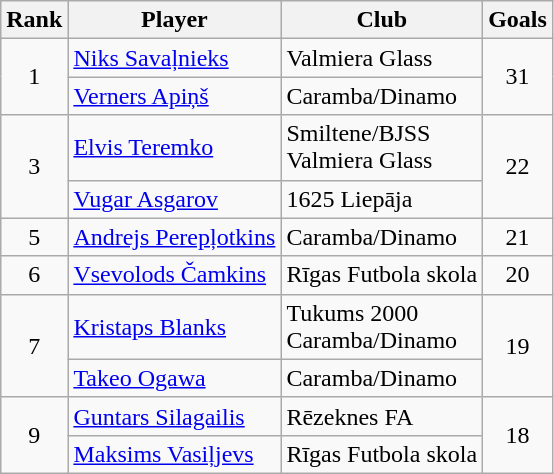<table class="wikitable" style="text-align:center">
<tr>
<th>Rank</th>
<th>Player</th>
<th>Club</th>
<th>Goals</th>
</tr>
<tr>
<td rowspan="2">1</td>
<td align="left"> <a href='#'>Niks Savaļnieks</a></td>
<td align="left">Valmiera Glass</td>
<td rowspan="2">31</td>
</tr>
<tr>
<td align="left"> <a href='#'>Verners Apiņš</a></td>
<td align="left">Caramba/Dinamo</td>
</tr>
<tr>
<td rowspan="2">3</td>
<td align="left"> <a href='#'>Elvis Teremko</a></td>
<td align="left">Smiltene/BJSS<br>Valmiera Glass</td>
<td rowspan="2">22</td>
</tr>
<tr>
<td align="left"> <a href='#'>Vugar Asgarov</a></td>
<td align="left">1625 Liepāja</td>
</tr>
<tr>
<td>5</td>
<td align="left"> <a href='#'>Andrejs Perepļotkins</a></td>
<td align="left">Caramba/Dinamo</td>
<td>21</td>
</tr>
<tr>
<td>6</td>
<td align="left"> <a href='#'>Vsevolods Čamkins</a></td>
<td align="left">Rīgas Futbola skola</td>
<td>20</td>
</tr>
<tr>
<td rowspan="2">7</td>
<td align="left"> <a href='#'>Kristaps Blanks</a></td>
<td align="left">Tukums 2000<br>Caramba/Dinamo</td>
<td rowspan="2">19</td>
</tr>
<tr>
<td align="left"> <a href='#'>Takeo Ogawa</a></td>
<td align="left">Caramba/Dinamo</td>
</tr>
<tr>
<td rowspan="2">9</td>
<td align="left"> <a href='#'>Guntars Silagailis</a></td>
<td align="left">Rēzeknes FA</td>
<td rowspan="2">18</td>
</tr>
<tr>
<td align="left"> <a href='#'>Maksims Vasiļjevs</a></td>
<td align="left">Rīgas Futbola skola</td>
</tr>
</table>
